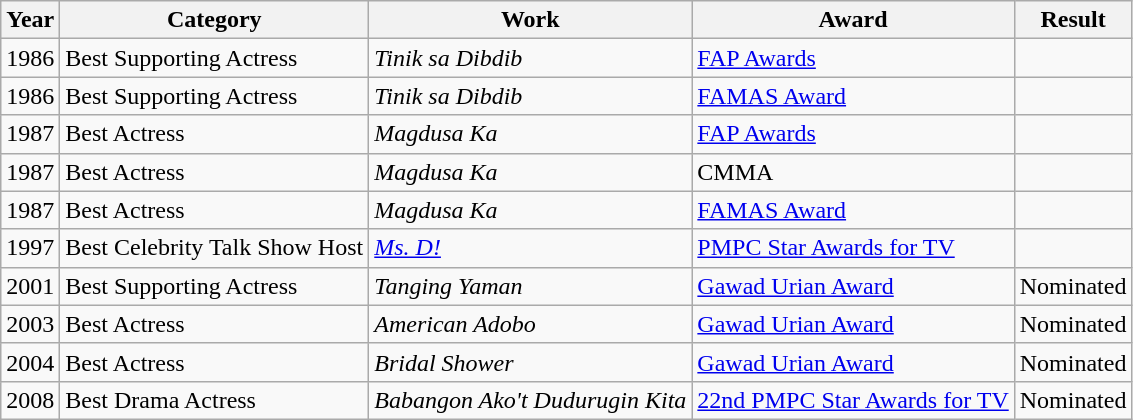<table class="wikitable">
<tr>
<th>Year</th>
<th>Category</th>
<th>Work</th>
<th>Award</th>
<th>Result</th>
</tr>
<tr>
<td>1986</td>
<td>Best Supporting Actress</td>
<td><em>Tinik sa Dibdib</em></td>
<td><a href='#'>FAP Awards</a></td>
<td></td>
</tr>
<tr>
<td>1986</td>
<td>Best Supporting Actress</td>
<td><em>Tinik sa Dibdib</em></td>
<td><a href='#'>FAMAS Award</a></td>
<td></td>
</tr>
<tr>
<td>1987</td>
<td>Best Actress</td>
<td><em>Magdusa Ka</em></td>
<td><a href='#'>FAP Awards</a></td>
<td></td>
</tr>
<tr>
<td>1987</td>
<td>Best Actress</td>
<td><em>Magdusa Ka</em></td>
<td>CMMA</td>
<td></td>
</tr>
<tr>
<td>1987</td>
<td>Best Actress</td>
<td><em>Magdusa Ka</em></td>
<td><a href='#'>FAMAS Award</a></td>
<td></td>
</tr>
<tr>
<td>1997</td>
<td>Best Celebrity Talk Show Host</td>
<td><em><a href='#'>Ms. D!</a></em></td>
<td><a href='#'>PMPC Star Awards for TV</a></td>
<td></td>
</tr>
<tr>
<td>2001</td>
<td>Best Supporting Actress</td>
<td><em>Tanging Yaman</em></td>
<td><a href='#'>Gawad Urian Award</a></td>
<td>Nominated</td>
</tr>
<tr>
<td>2003</td>
<td>Best Actress</td>
<td><em>American Adobo</em></td>
<td><a href='#'>Gawad Urian Award</a></td>
<td>Nominated</td>
</tr>
<tr>
<td>2004</td>
<td>Best Actress</td>
<td><em>Bridal Shower</em></td>
<td><a href='#'>Gawad Urian Award</a></td>
<td>Nominated</td>
</tr>
<tr>
<td>2008</td>
<td>Best Drama Actress</td>
<td><em>Babangon Ako't Dudurugin Kita</em></td>
<td><a href='#'>22nd PMPC Star Awards for TV</a></td>
<td>Nominated</td>
</tr>
</table>
